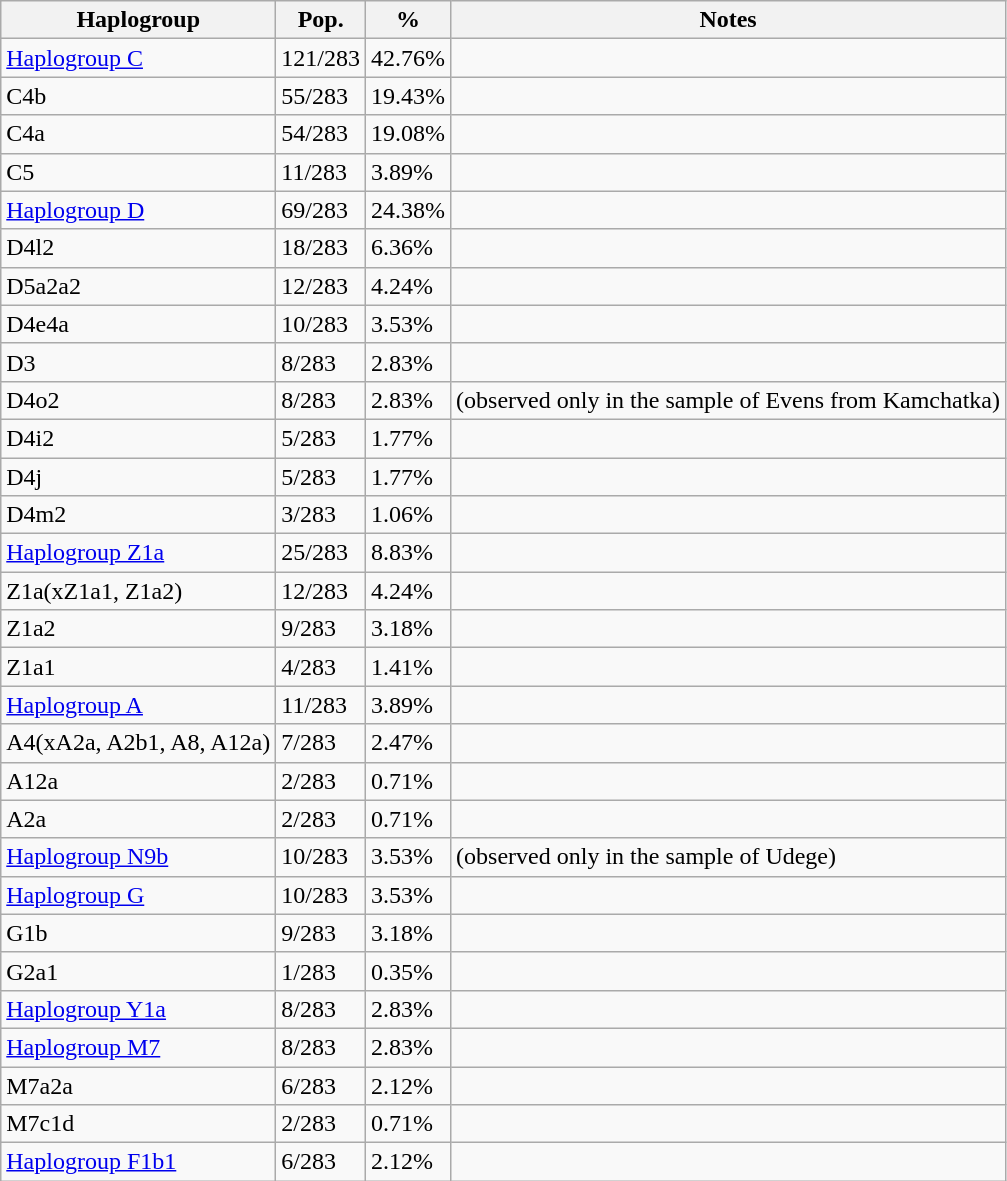<table class = "wikitable">
<tr>
<th>Haplogroup</th>
<th>Pop.</th>
<th>%</th>
<th>Notes</th>
</tr>
<tr>
<td><a href='#'>Haplogroup C</a></td>
<td>121/283</td>
<td>42.76%</td>
<td></td>
</tr>
<tr>
<td>C4b</td>
<td>55/283</td>
<td>19.43%</td>
<td></td>
</tr>
<tr>
<td>C4a</td>
<td>54/283</td>
<td>19.08%</td>
<td></td>
</tr>
<tr>
<td>C5</td>
<td>11/283</td>
<td>3.89%</td>
<td></td>
</tr>
<tr>
<td><a href='#'>Haplogroup D</a></td>
<td>69/283</td>
<td>24.38%</td>
<td></td>
</tr>
<tr>
<td>D4l2</td>
<td>18/283</td>
<td>6.36%</td>
<td></td>
</tr>
<tr>
<td>D5a2a2</td>
<td>12/283</td>
<td>4.24%</td>
<td></td>
</tr>
<tr>
<td>D4e4a</td>
<td>10/283</td>
<td>3.53%</td>
<td></td>
</tr>
<tr>
<td>D3</td>
<td>8/283</td>
<td>2.83%</td>
<td></td>
</tr>
<tr>
<td>D4o2</td>
<td>8/283</td>
<td>2.83%</td>
<td>(observed only in the sample of Evens from Kamchatka)</td>
</tr>
<tr>
<td>D4i2</td>
<td>5/283</td>
<td>1.77%</td>
<td></td>
</tr>
<tr>
<td>D4j</td>
<td>5/283</td>
<td>1.77%</td>
<td></td>
</tr>
<tr>
<td>D4m2</td>
<td>3/283</td>
<td>1.06%</td>
<td></td>
</tr>
<tr>
<td><a href='#'>Haplogroup Z1a</a></td>
<td>25/283</td>
<td>8.83%</td>
<td></td>
</tr>
<tr>
<td>Z1a(xZ1a1, Z1a2)</td>
<td>12/283</td>
<td>4.24%</td>
<td></td>
</tr>
<tr>
<td>Z1a2</td>
<td>9/283</td>
<td>3.18%</td>
<td></td>
</tr>
<tr>
<td>Z1a1</td>
<td>4/283</td>
<td>1.41%</td>
<td></td>
</tr>
<tr>
<td><a href='#'>Haplogroup A</a></td>
<td>11/283</td>
<td>3.89%</td>
<td></td>
</tr>
<tr>
<td>A4(xA2a, A2b1, A8, A12a)</td>
<td>7/283</td>
<td>2.47%</td>
<td></td>
</tr>
<tr>
<td>A12a</td>
<td>2/283</td>
<td>0.71%</td>
<td></td>
</tr>
<tr>
<td>A2a</td>
<td>2/283</td>
<td>0.71%</td>
<td></td>
</tr>
<tr>
<td><a href='#'>Haplogroup N9b</a></td>
<td>10/283</td>
<td>3.53%</td>
<td>(observed only in the sample of Udege)</td>
</tr>
<tr>
<td><a href='#'>Haplogroup G</a></td>
<td>10/283</td>
<td>3.53%</td>
<td></td>
</tr>
<tr>
<td>G1b</td>
<td>9/283</td>
<td>3.18%</td>
<td></td>
</tr>
<tr>
<td>G2a1</td>
<td>1/283</td>
<td>0.35%</td>
<td></td>
</tr>
<tr>
<td><a href='#'>Haplogroup Y1a</a></td>
<td>8/283</td>
<td>2.83%</td>
<td></td>
</tr>
<tr>
<td><a href='#'>Haplogroup M7</a></td>
<td>8/283</td>
<td>2.83%</td>
<td></td>
</tr>
<tr>
<td>M7a2a</td>
<td>6/283</td>
<td>2.12%</td>
<td></td>
</tr>
<tr>
<td>M7c1d</td>
<td>2/283</td>
<td>0.71%</td>
<td></td>
</tr>
<tr>
<td><a href='#'>Haplogroup F1b1</a></td>
<td>6/283</td>
<td>2.12%</td>
<td></td>
</tr>
</table>
